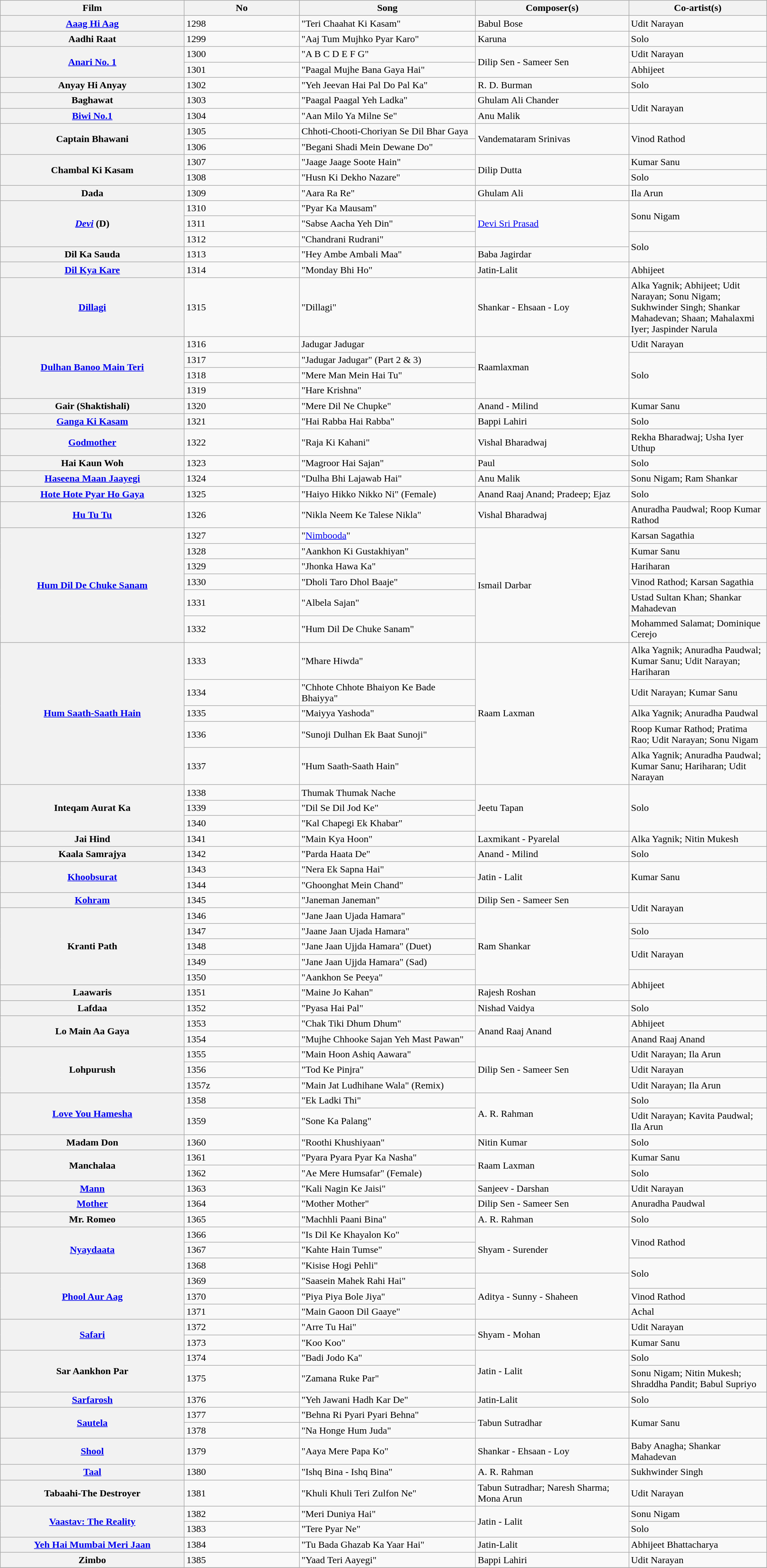<table class="wikitable plainrowheaders" style="width:100%; textcolor:#000">
<tr>
<th scope="col" style="width:24%;">Film</th>
<th>No</th>
<th scope="col" style="width:23%;">Song</th>
<th scope="col" style="width:20%;">Composer(s)</th>
<th scope="col" style="width:18%;">Co-artist(s)</th>
</tr>
<tr>
<th><a href='#'>Aaag Hi Aag</a></th>
<td>1298</td>
<td>"Teri Chaahat Ki Kasam"</td>
<td>Babul Bose</td>
<td>Udit Narayan</td>
</tr>
<tr>
<th>Aadhi Raat</th>
<td>1299</td>
<td>"Aaj Tum Mujhko Pyar Karo"</td>
<td>Karuna</td>
<td>Solo</td>
</tr>
<tr>
<th rowspan="2"><a href='#'>Anari No. 1</a></th>
<td>1300</td>
<td>"A B C D E F G"</td>
<td rowspan="2">Dilip Sen - Sameer Sen</td>
<td>Udit Narayan</td>
</tr>
<tr>
<td>1301</td>
<td>"Paagal Mujhe Bana Gaya Hai"</td>
<td>Abhijeet</td>
</tr>
<tr>
<th>Anyay Hi Anyay</th>
<td>1302</td>
<td>"Yeh Jeevan Hai Pal Do Pal Ka"</td>
<td>R. D. Burman</td>
<td>Solo</td>
</tr>
<tr>
<th>Baghawat</th>
<td>1303</td>
<td>"Paagal Paagal Yeh Ladka"</td>
<td>Ghulam Ali Chander</td>
<td rowspan="2">Udit Narayan</td>
</tr>
<tr>
<th><a href='#'>Biwi No.1</a></th>
<td>1304</td>
<td>"Aan Milo Ya Milne Se"</td>
<td>Anu Malik</td>
</tr>
<tr>
<th rowspan="2">Captain Bhawani</th>
<td>1305</td>
<td>Chhoti-Chooti-Choriyan Se Dil Bhar Gaya</td>
<td rowspan="2">Vandemataram Srinivas</td>
<td rowspan="2">Vinod Rathod</td>
</tr>
<tr>
<td>1306</td>
<td>"Begani Shadi Mein Dewane Do"</td>
</tr>
<tr>
<th rowspan="2">Chambal Ki Kasam</th>
<td>1307</td>
<td>"Jaage Jaage Soote Hain"</td>
<td rowspan="2">Dilip Dutta</td>
<td>Kumar Sanu</td>
</tr>
<tr>
<td>1308</td>
<td>"Husn Ki Dekho Nazare"</td>
<td>Solo</td>
</tr>
<tr>
<th>Dada</th>
<td>1309</td>
<td>"Aara Ra Re"</td>
<td>Ghulam Ali</td>
<td>Ila Arun</td>
</tr>
<tr>
<th rowspan="3"><a href='#'><em>Devi</em></a> (D)</th>
<td>1310</td>
<td>"Pyar Ka Mausam"</td>
<td rowspan="3"><a href='#'>Devi Sri Prasad</a></td>
<td rowspan="2">Sonu Nigam</td>
</tr>
<tr>
<td>1311</td>
<td>"Sabse Aacha Yeh Din"</td>
</tr>
<tr>
<td>1312</td>
<td>"Chandrani Rudrani"</td>
<td rowspan="2">Solo</td>
</tr>
<tr>
<th>Dil Ka Sauda</th>
<td>1313</td>
<td>"Hey Ambe Ambali Maa"</td>
<td>Baba Jagirdar</td>
</tr>
<tr>
<th><a href='#'>Dil Kya Kare</a></th>
<td>1314</td>
<td>"Monday Bhi Ho"</td>
<td>Jatin-Lalit</td>
<td>Abhijeet</td>
</tr>
<tr>
<th><a href='#'>Dillagi</a></th>
<td>1315</td>
<td>"Dillagi"</td>
<td>Shankar - Ehsaan - Loy</td>
<td>Alka Yagnik;  Abhijeet; Udit Narayan; Sonu Nigam; Sukhwinder Singh; Shankar Mahadevan; Shaan; Mahalaxmi Iyer; Jaspinder Narula</td>
</tr>
<tr>
<th rowspan="4"><a href='#'>Dulhan Banoo Main Teri</a></th>
<td>1316</td>
<td>Jadugar Jadugar</td>
<td rowspan="4">Raamlaxman</td>
<td>Udit Narayan</td>
</tr>
<tr>
<td>1317</td>
<td>"Jadugar Jadugar" (Part 2 & 3)</td>
<td rowspan="3">Solo</td>
</tr>
<tr>
<td>1318</td>
<td>"Mere Man Mein Hai Tu"</td>
</tr>
<tr>
<td>1319</td>
<td>"Hare Krishna"</td>
</tr>
<tr>
<th>Gair (Shaktishali)</th>
<td>1320</td>
<td>"Mere Dil Ne Chupke"</td>
<td>Anand - Milind</td>
<td>Kumar Sanu</td>
</tr>
<tr>
<th><a href='#'>Ganga Ki Kasam</a></th>
<td>1321</td>
<td>"Hai Rabba Hai Rabba"</td>
<td>Bappi Lahiri</td>
<td>Solo</td>
</tr>
<tr>
<th><a href='#'>Godmother</a></th>
<td>1322</td>
<td>"Raja Ki Kahani"</td>
<td>Vishal Bharadwaj</td>
<td>Rekha Bharadwaj; Usha Iyer Uthup</td>
</tr>
<tr>
<th>Hai Kaun Woh</th>
<td>1323</td>
<td>"Magroor Hai Sajan"</td>
<td>Paul</td>
<td>Solo</td>
</tr>
<tr>
<th><a href='#'>Haseena Maan Jaayegi</a></th>
<td>1324</td>
<td>"Dulha Bhi Lajawab Hai"</td>
<td>Anu Malik</td>
<td>Sonu Nigam; Ram Shankar</td>
</tr>
<tr>
<th><a href='#'>Hote Hote Pyar Ho Gaya</a></th>
<td>1325</td>
<td>"Haiyo Hikko Nikko Ni" (Female)</td>
<td>Anand Raaj Anand; Pradeep; Ejaz</td>
<td>Solo</td>
</tr>
<tr>
<th><a href='#'>Hu Tu Tu</a></th>
<td>1326</td>
<td>"Nikla Neem Ke Talese Nikla"</td>
<td>Vishal Bharadwaj</td>
<td>Anuradha Paudwal;  Roop Kumar Rathod</td>
</tr>
<tr>
<th rowspan="6"><a href='#'>Hum Dil De Chuke Sanam</a></th>
<td>1327</td>
<td>"<a href='#'>Nimbooda</a>"</td>
<td rowspan="6">Ismail Darbar</td>
<td>Karsan Sagathia</td>
</tr>
<tr>
<td>1328</td>
<td>"Aankhon Ki Gustakhiyan"</td>
<td>Kumar Sanu</td>
</tr>
<tr>
<td>1329</td>
<td>"Jhonka Hawa Ka"</td>
<td>Hariharan</td>
</tr>
<tr>
<td>1330</td>
<td>"Dholi Taro Dhol Baaje"</td>
<td>Vinod Rathod; Karsan Sagathia</td>
</tr>
<tr>
<td>1331</td>
<td>"Albela Sajan"</td>
<td>Ustad Sultan Khan; Shankar Mahadevan</td>
</tr>
<tr>
<td>1332</td>
<td>"Hum Dil De Chuke Sanam"</td>
<td>Mohammed Salamat; Dominique Cerejo</td>
</tr>
<tr>
<th rowspan="5"><a href='#'>Hum Saath-Saath Hain</a></th>
<td>1333</td>
<td>"Mhare Hiwda"</td>
<td rowspan="5">Raam Laxman</td>
<td>Alka Yagnik; Anuradha Paudwal; Kumar Sanu; Udit Narayan;  Hariharan</td>
</tr>
<tr>
<td>1334</td>
<td>"Chhote Chhote Bhaiyon Ke Bade Bhaiyya"</td>
<td>Udit Narayan; Kumar Sanu</td>
</tr>
<tr>
<td>1335</td>
<td>"Maiyya Yashoda"</td>
<td>Alka Yagnik; Anuradha Paudwal</td>
</tr>
<tr>
<td>1336</td>
<td>"Sunoji Dulhan Ek Baat Sunoji"</td>
<td>Roop Kumar Rathod; Pratima Rao; Udit Narayan;  Sonu Nigam</td>
</tr>
<tr>
<td>1337</td>
<td>"Hum Saath-Saath Hain"</td>
<td>Alka Yagnik; Anuradha Paudwal; Kumar Sanu; Hariharan; Udit Narayan</td>
</tr>
<tr>
<th rowspan="3">Inteqam Aurat Ka</th>
<td>1338</td>
<td>Thumak Thumak Nache</td>
<td rowspan="3">Jeetu Tapan</td>
<td rowspan="3">Solo</td>
</tr>
<tr>
<td>1339</td>
<td>"Dil Se Dil Jod Ke"</td>
</tr>
<tr>
<td>1340</td>
<td>"Kal Chapegi Ek Khabar"</td>
</tr>
<tr>
<th>Jai Hind</th>
<td>1341</td>
<td>"Main Kya Hoon"</td>
<td>Laxmikant - Pyarelal</td>
<td>Alka Yagnik;  Nitin Mukesh</td>
</tr>
<tr>
<th>Kaala Samrajya</th>
<td>1342</td>
<td>"Parda Haata De"</td>
<td>Anand - Milind</td>
<td>Solo</td>
</tr>
<tr>
<th rowspan="2"><a href='#'>Khoobsurat</a></th>
<td>1343</td>
<td>"Nera Ek Sapna Hai"</td>
<td rowspan="2">Jatin - Lalit</td>
<td rowspan="2">Kumar Sanu</td>
</tr>
<tr>
<td>1344</td>
<td>"Ghoonghat Mein Chand"</td>
</tr>
<tr>
<th><a href='#'>Kohram</a></th>
<td>1345</td>
<td>"Janeman Janeman"</td>
<td>Dilip Sen - Sameer Sen</td>
<td rowspan="2">Udit Narayan</td>
</tr>
<tr>
<th rowspan="5">Kranti Path</th>
<td>1346</td>
<td>"Jane Jaan Ujada Hamara"</td>
<td rowspan="5">Ram Shankar</td>
</tr>
<tr>
<td>1347</td>
<td>"Jaane Jaan Ujada Hamara"</td>
<td>Solo</td>
</tr>
<tr>
<td>1348</td>
<td>"Jane Jaan Ujjda Hamara" (Duet)</td>
<td rowspan="2">Udit Narayan</td>
</tr>
<tr>
<td>1349</td>
<td>"Jane Jaan Ujjda Hamara" (Sad)</td>
</tr>
<tr>
<td>1350</td>
<td>"Aankhon Se Peeya"</td>
<td rowspan="2">Abhijeet</td>
</tr>
<tr>
<th>Laawaris</th>
<td>1351</td>
<td>"Maine Jo Kahan"</td>
<td>Rajesh Roshan</td>
</tr>
<tr>
<th>Lafdaa</th>
<td>1352</td>
<td>"Pyasa Hai Pal"</td>
<td>Nishad Vaidya</td>
<td>Solo</td>
</tr>
<tr>
<th rowspan="2">Lo Main Aa Gaya</th>
<td>1353</td>
<td>"Chak Tiki Dhum Dhum"</td>
<td rowspan="2">Anand Raaj Anand</td>
<td>Abhijeet</td>
</tr>
<tr>
<td>1354</td>
<td>"Mujhe Chhooke Sajan Yeh Mast Pawan"</td>
<td>Anand Raaj Anand</td>
</tr>
<tr>
<th rowspan="3">Lohpurush</th>
<td>1355</td>
<td>"Main Hoon Ashiq Aawara"</td>
<td rowspan="3">Dilip Sen - Sameer Sen</td>
<td>Udit Narayan; Ila Arun</td>
</tr>
<tr>
<td>1356</td>
<td>"Tod Ke Pinjra"</td>
<td>Udit Narayan</td>
</tr>
<tr>
<td>1357z</td>
<td>"Main Jat Ludhihane Wala" (Remix)</td>
<td>Udit Narayan; Ila Arun</td>
</tr>
<tr>
<th rowspan=2><a href='#'>Love You Hamesha</a></th>
<td>1358</td>
<td>"Ek Ladki Thi"</td>
<td rowspan=2>A. R. Rahman</td>
<td>Solo</td>
</tr>
<tr>
<td>1359</td>
<td>"Sone Ka Palang"</td>
<td>Udit Narayan; Kavita Paudwal; Ila Arun</td>
</tr>
<tr>
<th>Madam Don</th>
<td>1360</td>
<td>"Roothi Khushiyaan"</td>
<td>Nitin Kumar</td>
<td>Solo</td>
</tr>
<tr>
<th rowspan="2">Manchalaa</th>
<td>1361</td>
<td>"Pyara Pyara Pyar Ka Nasha"</td>
<td rowspan="2">Raam Laxman</td>
<td>Kumar Sanu</td>
</tr>
<tr>
<td>1362</td>
<td>"Ae Mere Humsafar" (Female)</td>
<td>Solo</td>
</tr>
<tr>
<th><a href='#'>Mann</a></th>
<td>1363</td>
<td>"Kali Nagin Ke Jaisi"</td>
<td>Sanjeev - Darshan</td>
<td>Udit Narayan</td>
</tr>
<tr>
<th><a href='#'>Mother</a></th>
<td>1364</td>
<td>"Mother Mother"</td>
<td>Dilip Sen - Sameer Sen</td>
<td>Anuradha Paudwal</td>
</tr>
<tr>
<th>Mr. Romeo</th>
<td>1365</td>
<td>"Machhli Paani Bina"</td>
<td>A. R. Rahman</td>
<td>Solo</td>
</tr>
<tr>
<th rowspan="3"><a href='#'>Nyaydaata</a></th>
<td>1366</td>
<td>"Is Dil Ke Khayalon Ko"</td>
<td rowspan="3">Shyam - Surender</td>
<td rowspan="2">Vinod Rathod</td>
</tr>
<tr>
<td>1367</td>
<td>"Kahte Hain Tumse"</td>
</tr>
<tr>
<td>1368</td>
<td>"Kisise Hogi Pehli"</td>
<td rowspan="2">Solo</td>
</tr>
<tr>
<th rowspan="3"><a href='#'>Phool Aur Aag</a></th>
<td>1369</td>
<td>"Saasein Mahek Rahi Hai"</td>
<td rowspan="3">Aditya - Sunny - Shaheen</td>
</tr>
<tr>
<td>1370</td>
<td>"Piya Piya Bole Jiya"</td>
<td>Vinod Rathod</td>
</tr>
<tr>
<td>1371</td>
<td>"Main Gaoon Dil Gaaye"</td>
<td>Achal</td>
</tr>
<tr>
<th rowspan="2"><a href='#'>Safari</a></th>
<td>1372</td>
<td>"Arre Tu Hai"</td>
<td rowspan="2">Shyam - Mohan</td>
<td>Udit Narayan</td>
</tr>
<tr>
<td>1373</td>
<td>"Koo Koo"</td>
<td>Kumar Sanu</td>
</tr>
<tr>
<th rowspan="2">Sar Aankhon Par</th>
<td>1374</td>
<td>"Badi Jodo Ka"</td>
<td rowspan="2">Jatin - Lalit</td>
<td>Solo</td>
</tr>
<tr>
<td>1375</td>
<td>"Zamana Ruke Par"</td>
<td>Sonu Nigam; Nitin Mukesh; Shraddha Pandit; Babul Supriyo</td>
</tr>
<tr>
<th><a href='#'>Sarfarosh</a></th>
<td>1376</td>
<td>"Yeh Jawani Hadh Kar De"</td>
<td>Jatin-Lalit</td>
<td>Solo</td>
</tr>
<tr>
<th rowspan="2"><a href='#'>Sautela</a></th>
<td>1377</td>
<td>"Behna Ri Pyari Pyari Behna"</td>
<td rowspan="2">Tabun Sutradhar</td>
<td rowspan="2">Kumar Sanu</td>
</tr>
<tr>
<td>1378</td>
<td>"Na Honge Hum Juda"</td>
</tr>
<tr>
<th><a href='#'>Shool</a></th>
<td>1379</td>
<td>"Aaya Mere Papa Ko"</td>
<td>Shankar - Ehsaan - Loy</td>
<td>Baby Anagha; Shankar Mahadevan</td>
</tr>
<tr>
<th><a href='#'>Taal</a></th>
<td>1380</td>
<td>"Ishq Bina - Ishq Bina"</td>
<td>A. R. Rahman</td>
<td>Sukhwinder Singh</td>
</tr>
<tr>
<th>Tabaahi-The Destroyer</th>
<td>1381</td>
<td>"Khuli Khuli Teri Zulfon Ne"</td>
<td>Tabun Sutradhar; Naresh Sharma; Mona Arun</td>
<td>Udit Narayan</td>
</tr>
<tr>
<th rowspan="2"><a href='#'>Vaastav: The Reality</a></th>
<td>1382</td>
<td>"Meri Duniya Hai"</td>
<td rowspan="2">Jatin - Lalit</td>
<td>Sonu Nigam</td>
</tr>
<tr>
<td>1383</td>
<td>"Tere Pyar Ne"</td>
<td>Solo</td>
</tr>
<tr>
<th><a href='#'>Yeh Hai Mumbai Meri Jaan</a></th>
<td>1384</td>
<td>"Tu Bada Ghazab Ka Yaar Hai"</td>
<td>Jatin-Lalit</td>
<td>Abhijeet Bhattacharya</td>
</tr>
<tr>
<th>Zimbo</th>
<td>1385</td>
<td>"Yaad Teri Aayegi"</td>
<td>Bappi Lahiri</td>
<td>Udit Narayan</td>
</tr>
<tr>
</tr>
</table>
